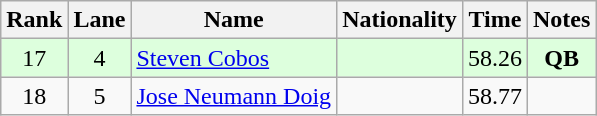<table class="wikitable sortable" style="text-align:center">
<tr>
<th>Rank</th>
<th>Lane</th>
<th>Name</th>
<th>Nationality</th>
<th>Time</th>
<th>Notes</th>
</tr>
<tr bgcolor=ddffdd>
<td>17</td>
<td>4</td>
<td align=left><a href='#'>Steven Cobos</a></td>
<td align=left></td>
<td>58.26</td>
<td><strong>QB</strong></td>
</tr>
<tr>
<td>18</td>
<td>5</td>
<td align=left><a href='#'>Jose Neumann Doig</a></td>
<td align=left></td>
<td>58.77</td>
<td></td>
</tr>
</table>
